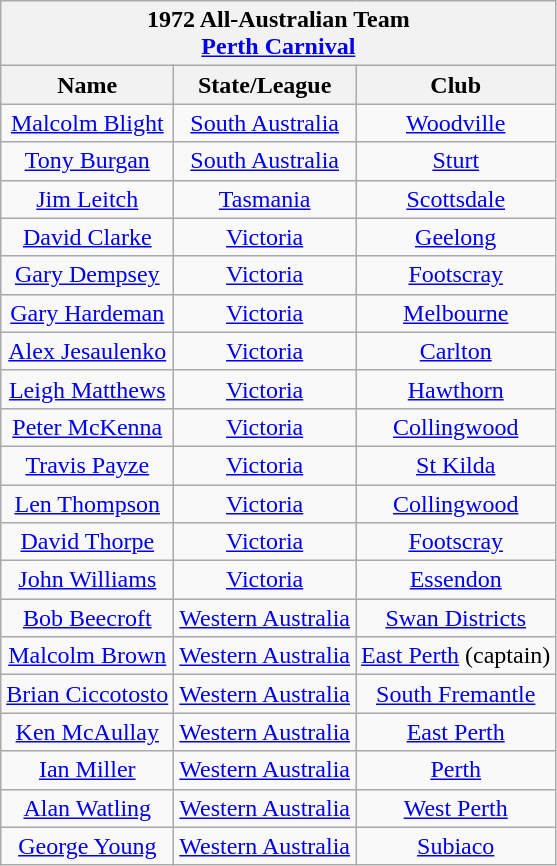<table class="wikitable" style="text-align: center">
<tr>
<th colspan="10">1972 All-Australian Team<br><a href='#'>Perth Carnival</a></th>
</tr>
<tr>
<th>Name</th>
<th>State/League</th>
<th>Club</th>
</tr>
<tr>
<td><a href='#'>Malcolm Blight</a></td>
<td><a href='#'>South Australia</a></td>
<td><a href='#'>Woodville</a></td>
</tr>
<tr>
<td><a href='#'>Tony Burgan</a></td>
<td><a href='#'>South Australia</a></td>
<td><a href='#'>Sturt</a></td>
</tr>
<tr>
<td><a href='#'>Jim Leitch</a></td>
<td><a href='#'>Tasmania</a></td>
<td><a href='#'>Scottsdale</a></td>
</tr>
<tr>
<td><a href='#'>David Clarke</a></td>
<td><a href='#'>Victoria</a></td>
<td><a href='#'>Geelong</a></td>
</tr>
<tr>
<td><a href='#'>Gary Dempsey</a></td>
<td><a href='#'>Victoria</a></td>
<td><a href='#'>Footscray</a></td>
</tr>
<tr>
<td><a href='#'>Gary Hardeman</a></td>
<td><a href='#'>Victoria</a></td>
<td><a href='#'>Melbourne</a></td>
</tr>
<tr>
<td><a href='#'>Alex Jesaulenko</a></td>
<td><a href='#'>Victoria</a></td>
<td><a href='#'>Carlton</a></td>
</tr>
<tr>
<td><a href='#'>Leigh Matthews</a></td>
<td><a href='#'>Victoria</a></td>
<td><a href='#'>Hawthorn</a></td>
</tr>
<tr>
<td><a href='#'>Peter McKenna</a></td>
<td><a href='#'>Victoria</a></td>
<td><a href='#'>Collingwood</a></td>
</tr>
<tr>
<td><a href='#'>Travis Payze</a></td>
<td><a href='#'>Victoria</a></td>
<td><a href='#'>St Kilda</a></td>
</tr>
<tr>
<td><a href='#'>Len Thompson</a></td>
<td><a href='#'>Victoria</a></td>
<td><a href='#'>Collingwood</a></td>
</tr>
<tr>
<td><a href='#'>David Thorpe</a></td>
<td><a href='#'>Victoria</a></td>
<td><a href='#'>Footscray</a></td>
</tr>
<tr>
<td><a href='#'>John Williams</a></td>
<td><a href='#'>Victoria</a></td>
<td><a href='#'>Essendon</a></td>
</tr>
<tr>
<td><a href='#'>Bob Beecroft</a></td>
<td><a href='#'>Western Australia</a></td>
<td><a href='#'>Swan Districts</a></td>
</tr>
<tr>
<td><a href='#'>Malcolm Brown</a></td>
<td><a href='#'>Western Australia</a></td>
<td><a href='#'>East Perth</a> (captain)</td>
</tr>
<tr>
<td><a href='#'>Brian Ciccotosto</a></td>
<td><a href='#'>Western Australia</a></td>
<td><a href='#'>South Fremantle</a></td>
</tr>
<tr>
<td><a href='#'>Ken McAullay</a></td>
<td><a href='#'>Western Australia</a></td>
<td><a href='#'>East Perth</a></td>
</tr>
<tr>
<td><a href='#'>Ian Miller</a></td>
<td><a href='#'>Western Australia</a></td>
<td><a href='#'>Perth</a></td>
</tr>
<tr>
<td><a href='#'>Alan Watling</a></td>
<td><a href='#'>Western Australia</a></td>
<td><a href='#'>West Perth</a></td>
</tr>
<tr>
<td><a href='#'>George Young</a></td>
<td><a href='#'>Western Australia</a></td>
<td><a href='#'>Subiaco</a></td>
</tr>
</table>
